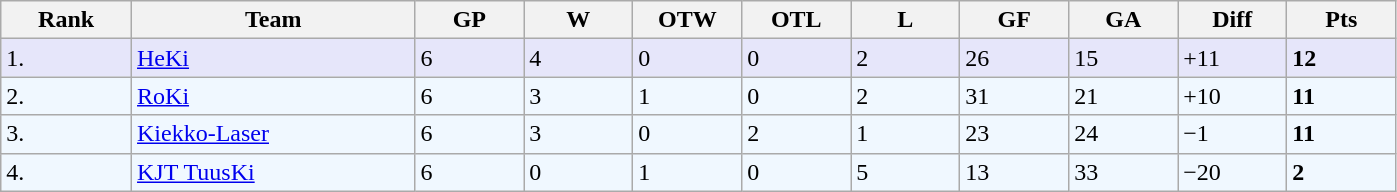<table class="wikitable">
<tr>
<th bgcolor="#DDDDFF" width="6%" align="left">Rank</th>
<th bgcolor="#DDDDFF" width="13%">Team</th>
<th bgcolor="#DDDDFF" width="5%">GP</th>
<th bgcolor="#DDDDFF" width="5%">W</th>
<th bgcolor="#DDDDFF" width="5%">OTW</th>
<th bgcolor="#DDDDFF" width="5%">OTL</th>
<th bgcolor="#DDDDFF" width="5%">L</th>
<th bgcolor="#DDDDFF" width="5%">GF</th>
<th bgcolor="#DDDDFF" width="5%">GA</th>
<th bgcolor="#DDDDFF" width="5%">Diff</th>
<th bgcolor="#DDDDFF" width="5%">Pts</th>
</tr>
<tr bgcolor="#e6e6fa">
<td align="left">1.</td>
<td><a href='#'>HeKi</a></td>
<td>6</td>
<td>4</td>
<td>0</td>
<td>0</td>
<td>2</td>
<td>26</td>
<td>15</td>
<td>+11</td>
<td><strong>12</strong></td>
</tr>
<tr bgcolor="#f0f8ff">
<td align="left">2.</td>
<td><a href='#'>RoKi</a></td>
<td>6</td>
<td>3</td>
<td>1</td>
<td>0</td>
<td>2</td>
<td>31</td>
<td>21</td>
<td>+10</td>
<td><strong>11</strong></td>
</tr>
<tr bgcolor="#f0f8ff">
<td align="left">3.</td>
<td><a href='#'>Kiekko-Laser</a></td>
<td>6</td>
<td>3</td>
<td>0</td>
<td>2</td>
<td>1</td>
<td>23</td>
<td>24</td>
<td>−1</td>
<td><strong>11</strong></td>
</tr>
<tr bgcolor="#f0f8ff">
<td align="left">4.</td>
<td><a href='#'>KJT TuusKi</a></td>
<td>6</td>
<td>0</td>
<td>1</td>
<td>0</td>
<td>5</td>
<td>13</td>
<td>33</td>
<td>−20</td>
<td><strong>2</strong></td>
</tr>
</table>
